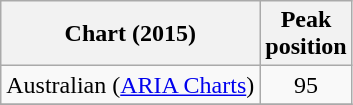<table class="wikitable sortable">
<tr>
<th>Chart (2015)</th>
<th>Peak<br>position</th>
</tr>
<tr>
<td>Australian (<a href='#'>ARIA Charts</a>)</td>
<td align=center>95</td>
</tr>
<tr>
</tr>
</table>
